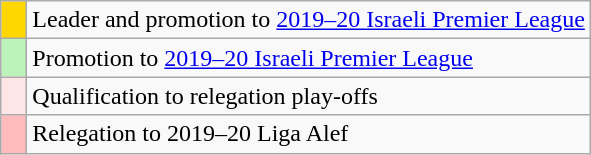<table class="wikitable">
<tr>
<td style="width:10px; background:gold;"></td>
<td>Leader and promotion to <a href='#'>2019–20 Israeli Premier League</a></td>
</tr>
<tr>
<td style="width:10px; background:#bbf3bb;"></td>
<td>Promotion to <a href='#'>2019–20 Israeli Premier League</a></td>
</tr>
<tr>
<td style="width:10px; background:#ffe6e6;"></td>
<td>Qualification to relegation play-offs</td>
</tr>
<tr>
<td style="width:10px; background:#fbb;"></td>
<td>Relegation to 2019–20 Liga Alef</td>
</tr>
</table>
